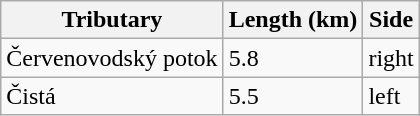<table class="wikitable">
<tr>
<th>Tributary</th>
<th>Length (km)</th>
<th>Side</th>
</tr>
<tr>
<td>Červenovodský potok</td>
<td>5.8</td>
<td>right</td>
</tr>
<tr>
<td>Čistá</td>
<td>5.5</td>
<td>left</td>
</tr>
</table>
